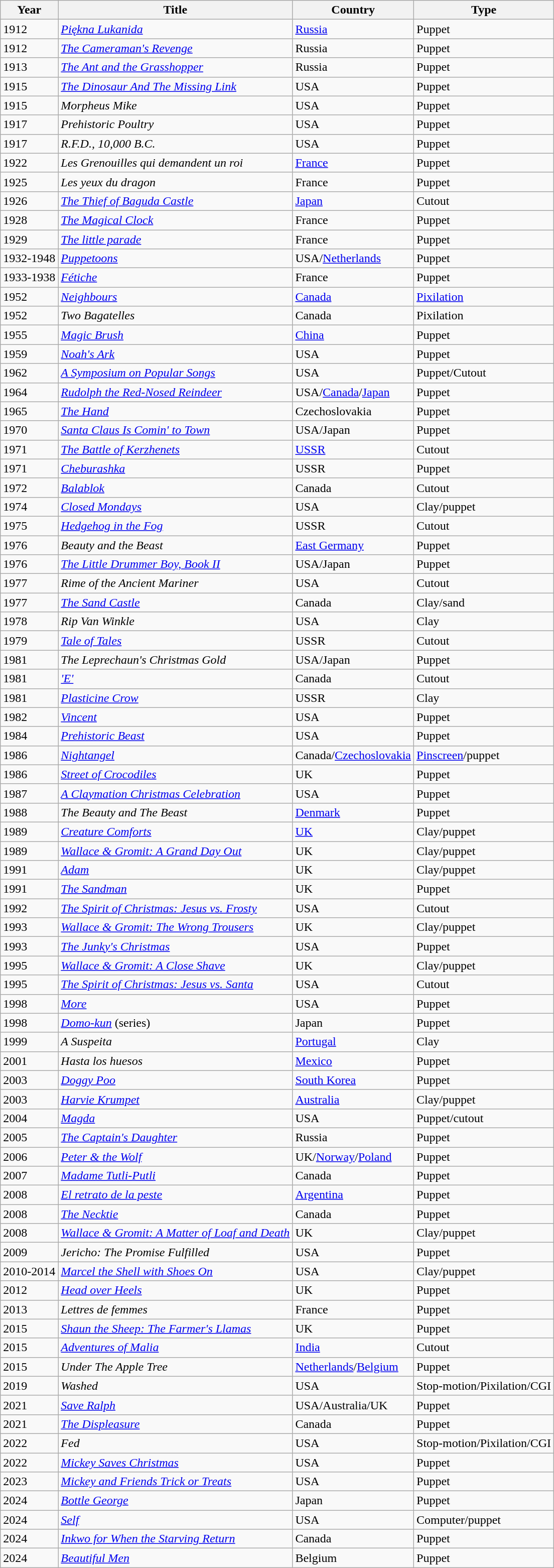<table class="wikitable">
<tr>
<th>Year</th>
<th>Title</th>
<th>Country</th>
<th>Type</th>
</tr>
<tr>
<td>1912</td>
<td><em><a href='#'>Piękna Lukanida</a></em></td>
<td><a href='#'>Russia</a></td>
<td>Puppet</td>
</tr>
<tr>
<td>1912</td>
<td><em><a href='#'>The Cameraman's Revenge</a></em></td>
<td>Russia</td>
<td>Puppet</td>
</tr>
<tr>
<td>1913</td>
<td><em><a href='#'>The Ant and the Grasshopper</a></em></td>
<td>Russia</td>
<td>Puppet</td>
</tr>
<tr>
<td>1915</td>
<td><em><a href='#'>The Dinosaur And The Missing Link</a></em></td>
<td>USA</td>
<td>Puppet</td>
</tr>
<tr>
<td>1915</td>
<td><em>Morpheus Mike</em></td>
<td>USA</td>
<td>Puppet</td>
</tr>
<tr>
<td>1917</td>
<td><em>Prehistoric Poultry</em></td>
<td>USA</td>
<td>Puppet</td>
</tr>
<tr>
<td>1917</td>
<td><em>R.F.D., 10,000 B.C.</em></td>
<td>USA</td>
<td>Puppet</td>
</tr>
<tr>
<td>1922</td>
<td><em>Les Grenouilles qui demandent un roi</em></td>
<td><a href='#'>France</a></td>
<td>Puppet</td>
</tr>
<tr>
<td>1925</td>
<td><em>Les yeux du dragon</em></td>
<td>France</td>
<td>Puppet</td>
</tr>
<tr>
<td>1926</td>
<td><em><a href='#'>The Thief of Baguda Castle</a></em></td>
<td><a href='#'>Japan</a></td>
<td>Cutout</td>
</tr>
<tr>
<td>1928</td>
<td><em><a href='#'>The Magical Clock</a></em></td>
<td>France</td>
<td>Puppet</td>
</tr>
<tr>
<td>1929</td>
<td><em><a href='#'>The little parade</a></em></td>
<td>France</td>
<td>Puppet</td>
</tr>
<tr>
<td>1932-1948</td>
<td><em><a href='#'>Puppetoons</a></em></td>
<td>USA/<a href='#'>Netherlands</a></td>
<td>Puppet</td>
</tr>
<tr>
<td>1933-1938</td>
<td><em><a href='#'>Fétiche</a></em></td>
<td>France</td>
<td>Puppet</td>
</tr>
<tr>
<td>1952</td>
<td><em><a href='#'>Neighbours</a></em></td>
<td><a href='#'>Canada</a></td>
<td><a href='#'>Pixilation</a></td>
</tr>
<tr>
<td>1952</td>
<td><em>Two Bagatelles</em></td>
<td>Canada</td>
<td>Pixilation</td>
</tr>
<tr>
<td>1955</td>
<td><em><a href='#'>Magic Brush</a></em></td>
<td><a href='#'>China</a></td>
<td>Puppet</td>
</tr>
<tr>
<td>1959</td>
<td><em><a href='#'>Noah's Ark</a></em></td>
<td>USA</td>
<td>Puppet</td>
</tr>
<tr>
<td>1962</td>
<td><em><a href='#'>A Symposium on Popular Songs</a></em></td>
<td>USA</td>
<td>Puppet/Cutout</td>
</tr>
<tr>
<td>1964</td>
<td><em><a href='#'>Rudolph the Red-Nosed Reindeer</a></em></td>
<td>USA/<a href='#'>Canada</a>/<a href='#'>Japan</a></td>
<td>Puppet</td>
</tr>
<tr>
<td>1965</td>
<td><em><a href='#'>The Hand</a></em></td>
<td>Czechoslovakia</td>
<td>Puppet</td>
</tr>
<tr>
<td>1970</td>
<td><em><a href='#'>Santa Claus Is Comin' to Town</a></em></td>
<td>USA/Japan</td>
<td>Puppet</td>
</tr>
<tr>
<td>1971</td>
<td><em><a href='#'>The Battle of Kerzhenets</a></em></td>
<td><a href='#'>USSR</a></td>
<td>Cutout</td>
</tr>
<tr>
<td>1971</td>
<td><em><a href='#'>Cheburashka</a></em></td>
<td>USSR</td>
<td>Puppet</td>
</tr>
<tr>
<td>1972</td>
<td><em><a href='#'>Balablok</a></em></td>
<td>Canada</td>
<td>Cutout</td>
</tr>
<tr>
<td>1974</td>
<td><em><a href='#'>Closed Mondays</a></em></td>
<td>USA</td>
<td>Clay/puppet</td>
</tr>
<tr>
<td>1975</td>
<td><em><a href='#'>Hedgehog in the Fog</a></em></td>
<td>USSR</td>
<td>Cutout</td>
</tr>
<tr>
<td>1976</td>
<td><em>Beauty and the Beast</em></td>
<td><a href='#'>East Germany</a></td>
<td>Puppet</td>
</tr>
<tr>
<td>1976</td>
<td><em><a href='#'>The Little Drummer Boy, Book II</a></em></td>
<td>USA/Japan</td>
<td>Puppet</td>
</tr>
<tr>
<td>1977</td>
<td><em>Rime of the Ancient Mariner</em></td>
<td>USA</td>
<td>Cutout</td>
</tr>
<tr>
<td>1977</td>
<td><em><a href='#'>The Sand Castle</a></em></td>
<td>Canada</td>
<td>Clay/sand</td>
</tr>
<tr>
<td>1978</td>
<td><em>Rip Van Winkle</em></td>
<td>USA</td>
<td>Clay</td>
</tr>
<tr>
<td>1979</td>
<td><em><a href='#'>Tale of Tales</a></em></td>
<td>USSR</td>
<td>Cutout</td>
</tr>
<tr>
<td>1981</td>
<td><em>The Leprechaun's Christmas Gold</em></td>
<td>USA/Japan</td>
<td>Puppet</td>
</tr>
<tr>
<td>1981</td>
<td><em><a href='#'>'E'</a></em></td>
<td>Canada</td>
<td>Cutout</td>
</tr>
<tr>
<td>1981</td>
<td><em><a href='#'>Plasticine Crow</a></em></td>
<td>USSR</td>
<td>Clay</td>
</tr>
<tr>
<td>1982</td>
<td><em><a href='#'>Vincent</a></em></td>
<td>USA</td>
<td>Puppet</td>
</tr>
<tr>
<td>1984</td>
<td><em><a href='#'>Prehistoric Beast</a></em></td>
<td>USA</td>
<td>Puppet</td>
</tr>
<tr>
<td>1986</td>
<td><em><a href='#'>Nightangel</a></em></td>
<td>Canada/<a href='#'>Czechoslovakia</a></td>
<td><a href='#'>Pinscreen</a>/puppet</td>
</tr>
<tr>
<td>1986</td>
<td><em><a href='#'>Street of Crocodiles</a></em></td>
<td>UK</td>
<td>Puppet</td>
</tr>
<tr>
<td>1987</td>
<td><em><a href='#'>A Claymation Christmas Celebration</a></em></td>
<td>USA</td>
<td>Puppet</td>
</tr>
<tr>
<td>1988</td>
<td><em>The Beauty and The Beast</em></td>
<td><a href='#'>Denmark</a></td>
<td>Puppet</td>
</tr>
<tr>
<td>1989</td>
<td><em><a href='#'>Creature Comforts</a></em></td>
<td><a href='#'>UK</a></td>
<td>Clay/puppet</td>
</tr>
<tr>
<td>1989</td>
<td><em><a href='#'>Wallace & Gromit: A Grand Day Out</a></em></td>
<td>UK</td>
<td>Clay/puppet</td>
</tr>
<tr>
<td>1991</td>
<td><em><a href='#'>Adam</a></em></td>
<td>UK</td>
<td>Clay/puppet</td>
</tr>
<tr>
<td>1991</td>
<td><em><a href='#'>The Sandman</a></em></td>
<td>UK</td>
<td>Puppet</td>
</tr>
<tr>
<td>1992</td>
<td><em><a href='#'>The Spirit of Christmas: Jesus vs. Frosty</a></em></td>
<td>USA</td>
<td>Cutout</td>
</tr>
<tr>
<td>1993</td>
<td><em><a href='#'>Wallace & Gromit: The Wrong Trousers</a></em></td>
<td>UK</td>
<td>Clay/puppet</td>
</tr>
<tr>
<td>1993</td>
<td><em><a href='#'>The Junky's Christmas</a></em></td>
<td>USA</td>
<td>Puppet</td>
</tr>
<tr>
<td>1995</td>
<td><em><a href='#'>Wallace & Gromit: A Close Shave</a></em></td>
<td>UK</td>
<td>Clay/puppet</td>
</tr>
<tr>
<td>1995</td>
<td><em><a href='#'>The Spirit of Christmas: Jesus vs. Santa</a></em></td>
<td>USA</td>
<td>Cutout</td>
</tr>
<tr>
<td>1998</td>
<td><em><a href='#'>More</a></em></td>
<td>USA</td>
<td>Puppet</td>
</tr>
<tr>
<td>1998</td>
<td><em><a href='#'>Domo-kun</a></em> (series)</td>
<td>Japan</td>
<td>Puppet</td>
</tr>
<tr>
<td>1999</td>
<td><em>A Suspeita</em></td>
<td><a href='#'>Portugal</a></td>
<td>Clay</td>
</tr>
<tr>
<td>2001</td>
<td><em>Hasta los huesos</em></td>
<td><a href='#'>Mexico</a></td>
<td>Puppet</td>
</tr>
<tr>
<td>2003</td>
<td><em><a href='#'>Doggy Poo</a></em></td>
<td><a href='#'>South Korea</a></td>
<td>Puppet</td>
</tr>
<tr>
<td>2003</td>
<td><em><a href='#'>Harvie Krumpet</a></em></td>
<td><a href='#'>Australia</a></td>
<td>Clay/puppet</td>
</tr>
<tr>
<td>2004</td>
<td><em><a href='#'>Magda</a></em></td>
<td>USA</td>
<td>Puppet/cutout</td>
</tr>
<tr>
<td>2005</td>
<td><em><a href='#'>The Captain's Daughter</a></em></td>
<td>Russia</td>
<td>Puppet</td>
</tr>
<tr>
<td>2006</td>
<td><em><a href='#'>Peter & the Wolf</a></em></td>
<td>UK/<a href='#'>Norway</a>/<a href='#'>Poland</a></td>
<td>Puppet</td>
</tr>
<tr>
<td>2007</td>
<td><em><a href='#'>Madame Tutli-Putli</a></em></td>
<td>Canada</td>
<td>Puppet</td>
</tr>
<tr>
<td>2008</td>
<td><em><a href='#'>El retrato de la peste</a></em></td>
<td><a href='#'>Argentina</a></td>
<td>Puppet</td>
</tr>
<tr>
<td>2008</td>
<td><em><a href='#'>The Necktie</a></em></td>
<td>Canada</td>
<td>Puppet</td>
</tr>
<tr>
<td>2008</td>
<td><em><a href='#'>Wallace & Gromit: A Matter of Loaf and Death</a></em></td>
<td>UK</td>
<td>Clay/puppet</td>
</tr>
<tr>
<td>2009</td>
<td><em>Jericho: The Promise Fulfilled</em></td>
<td>USA</td>
<td>Puppet</td>
</tr>
<tr>
<td>2010-2014</td>
<td><em><a href='#'>Marcel the Shell with Shoes On</a></em></td>
<td>USA</td>
<td>Clay/puppet</td>
</tr>
<tr>
<td>2012</td>
<td><em><a href='#'>Head over Heels</a></em></td>
<td>UK</td>
<td>Puppet</td>
</tr>
<tr>
<td>2013</td>
<td><em>Lettres de femmes</em></td>
<td>France</td>
<td>Puppet</td>
</tr>
<tr>
<td>2015</td>
<td><em><a href='#'>Shaun the Sheep: The Farmer's Llamas</a></em></td>
<td>UK</td>
<td>Puppet</td>
</tr>
<tr>
<td>2015</td>
<td><em><a href='#'>Adventures of Malia</a></em></td>
<td><a href='#'>India</a></td>
<td>Cutout</td>
</tr>
<tr>
<td>2015</td>
<td><em>Under The Apple Tree</em></td>
<td><a href='#'>Netherlands</a>/<a href='#'>Belgium</a></td>
<td>Puppet</td>
</tr>
<tr>
<td>2019</td>
<td><em>Washed</em></td>
<td>USA</td>
<td>Stop-motion/Pixilation/CGI</td>
</tr>
<tr>
<td>2021</td>
<td><em><a href='#'>Save Ralph</a></em></td>
<td>USA/Australia/UK</td>
<td>Puppet</td>
</tr>
<tr>
<td>2021</td>
<td><em><a href='#'>The Displeasure</a></em></td>
<td>Canada</td>
<td>Puppet</td>
</tr>
<tr>
<td>2022</td>
<td><em>Fed</em></td>
<td>USA</td>
<td>Stop-motion/Pixilation/CGI</td>
</tr>
<tr>
<td>2022</td>
<td><em><a href='#'>Mickey Saves Christmas</a></em></td>
<td>USA</td>
<td>Puppet</td>
</tr>
<tr>
<td>2023</td>
<td><em><a href='#'>Mickey and Friends Trick or Treats</a></em></td>
<td>USA</td>
<td>Puppet</td>
</tr>
<tr>
<td>2024</td>
<td><em><a href='#'>Bottle George</a></em></td>
<td>Japan</td>
<td>Puppet</td>
</tr>
<tr>
<td>2024</td>
<td><em><a href='#'>Self</a></em></td>
<td>USA</td>
<td>Computer/puppet</td>
</tr>
<tr>
<td>2024</td>
<td><em><a href='#'>Inkwo for When the Starving Return</a></em></td>
<td>Canada</td>
<td>Puppet</td>
</tr>
<tr>
<td>2024</td>
<td><em><a href='#'>Beautiful Men</a></em></td>
<td>Belgium</td>
<td>Puppet</td>
</tr>
</table>
